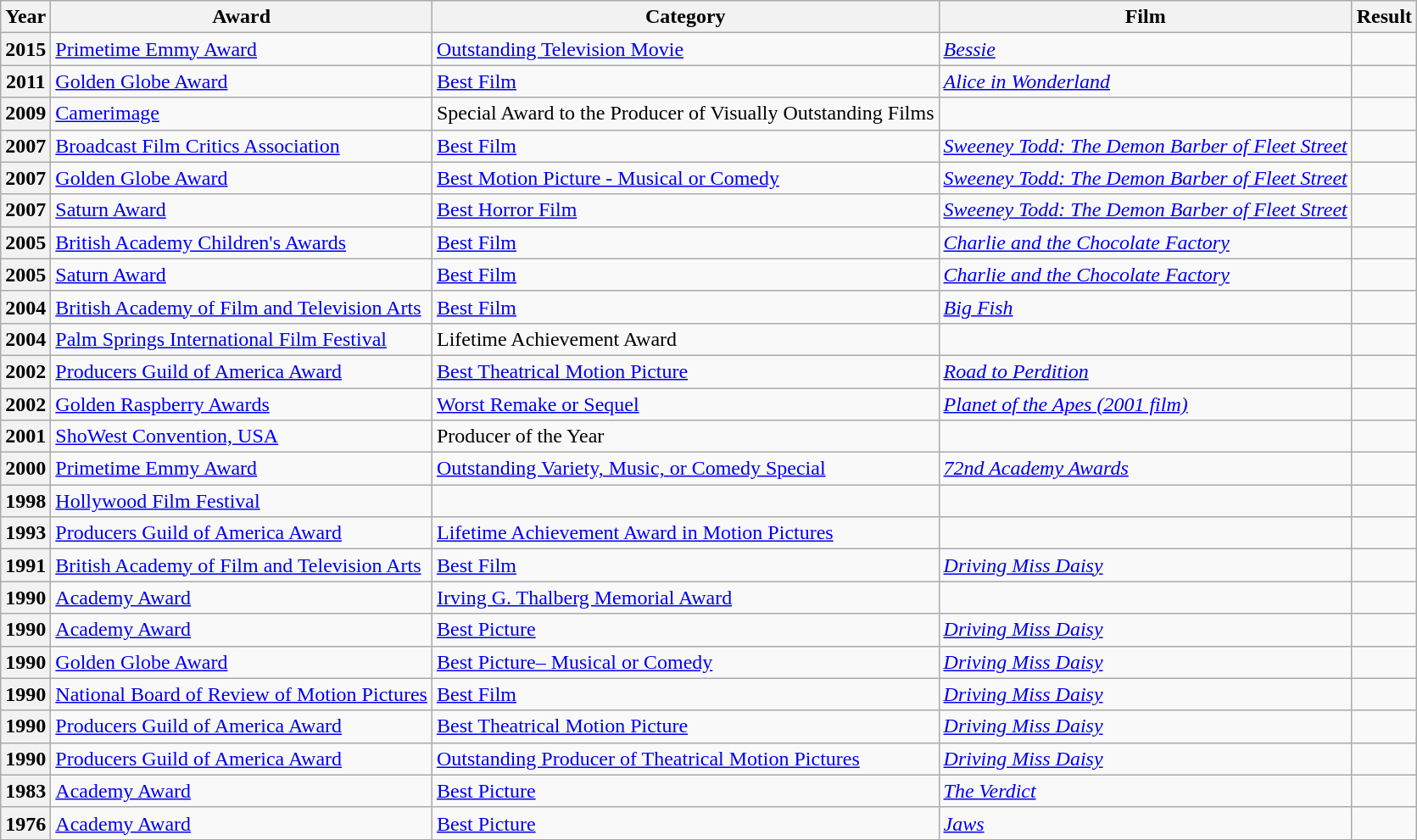<table class="wikitable sortable">
<tr>
<th scope="col">Year</th>
<th scope="col">Award</th>
<th scope="col">Category</th>
<th scope="col">Film</th>
<th scope="col">Result</th>
</tr>
<tr>
<th scope="row">2015</th>
<td><a href='#'>Primetime Emmy Award</a></td>
<td><a href='#'>Outstanding Television Movie</a></td>
<td><em><a href='#'>Bessie</a></em></td>
<td></td>
</tr>
<tr>
<th scope="row">2011</th>
<td><a href='#'>Golden Globe Award</a></td>
<td><a href='#'>Best Film</a></td>
<td><em><a href='#'>Alice in Wonderland</a></em></td>
<td></td>
</tr>
<tr>
<th scope="row">2009</th>
<td><a href='#'>Camerimage</a></td>
<td>Special Award to the Producer of Visually Outstanding Films</td>
<td></td>
<td></td>
</tr>
<tr>
<th scope="row">2007</th>
<td><a href='#'>Broadcast Film Critics Association</a></td>
<td><a href='#'>Best Film</a></td>
<td><em><a href='#'>Sweeney Todd: The Demon Barber of Fleet Street</a></em></td>
<td></td>
</tr>
<tr>
<th scope="row">2007</th>
<td><a href='#'>Golden Globe Award</a></td>
<td><a href='#'>Best Motion Picture - Musical or Comedy</a></td>
<td><em><a href='#'>Sweeney Todd: The Demon Barber of Fleet Street</a></em></td>
<td></td>
</tr>
<tr>
<th scope="row">2007</th>
<td><a href='#'>Saturn Award</a></td>
<td><a href='#'>Best Horror Film</a></td>
<td><em><a href='#'>Sweeney Todd: The Demon Barber of Fleet Street</a></em></td>
<td></td>
</tr>
<tr>
<th scope="row">2005</th>
<td><a href='#'>British Academy Children's Awards</a></td>
<td><a href='#'>Best Film</a></td>
<td><em><a href='#'>Charlie and the Chocolate Factory</a></em></td>
<td></td>
</tr>
<tr>
<th scope="row">2005</th>
<td><a href='#'>Saturn Award</a></td>
<td><a href='#'>Best Film</a></td>
<td><em><a href='#'>Charlie and the Chocolate Factory</a></em></td>
<td></td>
</tr>
<tr>
<th scope="row">2004</th>
<td><a href='#'>British Academy of Film and Television Arts</a></td>
<td><a href='#'>Best Film</a></td>
<td><em><a href='#'>Big Fish</a></em></td>
<td></td>
</tr>
<tr>
<th scope="row">2004</th>
<td><a href='#'>Palm Springs International Film Festival</a></td>
<td>Lifetime Achievement Award</td>
<td></td>
<td></td>
</tr>
<tr>
<th scope="row">2002</th>
<td><a href='#'>Producers Guild of America Award</a></td>
<td><a href='#'>Best Theatrical Motion Picture</a></td>
<td><em><a href='#'>Road to Perdition</a></em></td>
<td></td>
</tr>
<tr>
<th scope="row">2002</th>
<td><a href='#'>Golden Raspberry Awards</a></td>
<td><a href='#'>Worst Remake or Sequel</a></td>
<td><em><a href='#'>Planet of the Apes (2001 film)</a></em></td>
<td></td>
</tr>
<tr>
<th scope="row">2001</th>
<td><a href='#'>ShoWest Convention, USA</a></td>
<td>Producer of the Year</td>
<td></td>
<td></td>
</tr>
<tr>
<th scope="row">2000</th>
<td><a href='#'>Primetime Emmy Award</a></td>
<td><a href='#'>Outstanding Variety, Music, or Comedy Special</a></td>
<td><em><a href='#'>72nd Academy Awards</a></em></td>
<td></td>
</tr>
<tr>
<th scope="row">1998</th>
<td><a href='#'>Hollywood Film Festival</a></td>
<td></td>
<td></td>
<td></td>
</tr>
<tr>
<th scope="row">1993</th>
<td><a href='#'>Producers Guild of America Award</a></td>
<td><a href='#'>Lifetime Achievement Award in Motion Pictures</a></td>
<td></td>
<td></td>
</tr>
<tr>
<th scope="row">1991</th>
<td><a href='#'>British Academy of Film and Television Arts</a></td>
<td><a href='#'>Best Film</a></td>
<td><em><a href='#'>Driving Miss Daisy</a></em></td>
<td></td>
</tr>
<tr>
<th scope="row">1990</th>
<td><a href='#'>Academy Award</a></td>
<td><a href='#'>Irving G. Thalberg Memorial Award</a></td>
<td></td>
<td></td>
</tr>
<tr>
<th scope="row">1990</th>
<td><a href='#'>Academy Award</a></td>
<td><a href='#'>Best Picture</a></td>
<td><em><a href='#'>Driving Miss Daisy</a></em></td>
<td></td>
</tr>
<tr>
<th scope="row">1990</th>
<td><a href='#'>Golden Globe Award</a></td>
<td><a href='#'>Best Picture– Musical or Comedy</a></td>
<td><em><a href='#'>Driving Miss Daisy</a></em></td>
<td></td>
</tr>
<tr>
<th scope="row">1990</th>
<td><a href='#'>National Board of Review of Motion Pictures</a></td>
<td><a href='#'>Best Film</a></td>
<td><em><a href='#'>Driving Miss Daisy</a></em></td>
<td></td>
</tr>
<tr>
<th scope="row">1990</th>
<td><a href='#'>Producers Guild of America Award</a></td>
<td><a href='#'>Best Theatrical Motion Picture</a></td>
<td><em><a href='#'>Driving Miss Daisy</a></em></td>
<td></td>
</tr>
<tr>
<th scope="row">1990</th>
<td><a href='#'>Producers Guild of America Award</a></td>
<td><a href='#'>Outstanding Producer of Theatrical Motion Pictures</a></td>
<td><em><a href='#'>Driving Miss Daisy</a></em></td>
<td></td>
</tr>
<tr>
<th scope="row">1983</th>
<td><a href='#'>Academy Award</a></td>
<td><a href='#'>Best Picture</a></td>
<td><em><a href='#'>The Verdict</a></em></td>
<td></td>
</tr>
<tr>
<th scope="row">1976</th>
<td><a href='#'>Academy Award</a></td>
<td><a href='#'>Best Picture</a></td>
<td><em><a href='#'>Jaws</a></em></td>
<td></td>
</tr>
</table>
